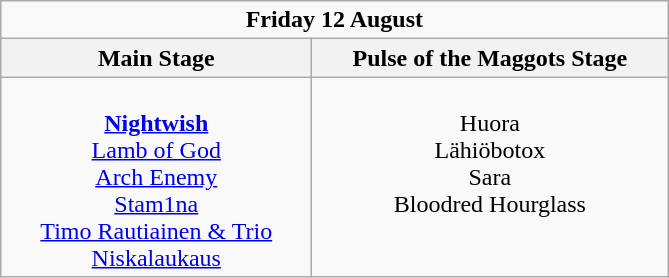<table class="wikitable">
<tr>
<td colspan="4" style="text-align:center;"><strong>Friday 12 August</strong></td>
</tr>
<tr>
<th>Main Stage</th>
<th>Pulse of the Maggots Stage</th>
</tr>
<tr>
<td style="text-align:center; vertical-align:top; width:200px;"><br><strong><a href='#'>Nightwish</a></strong><br>
<a href='#'>Lamb of God</a><br>
<a href='#'>Arch Enemy</a><br>
<a href='#'>Stam1na</a><br>
<a href='#'>Timo Rautiainen & Trio Niskalaukaus</a><br></td>
<td style="text-align:center; vertical-align:top; width:230px;"><br>Huora<br>
Lähiöbotox<br>
Sara<br>
Bloodred Hourglass</td>
</tr>
</table>
